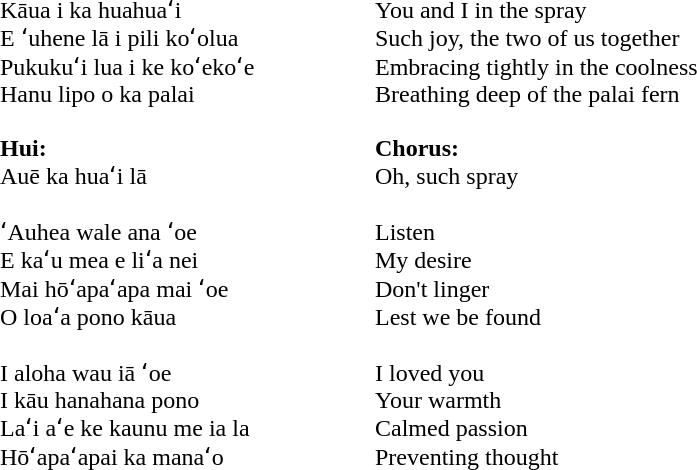<table cellpadding=0 cellspacing=0>
<tr>
<td>Kāua i ka huahuaʻi</td>
<td>You and I in the spray</td>
</tr>
<tr>
<td>E ʻuhene lā i pili koʻolua</td>
<td>Such joy, the two of us together</td>
</tr>
<tr>
<td>Pukukuʻi lua i ke koʻekoʻe</td>
<td>Embracing tightly in the coolness</td>
</tr>
<tr>
<td>Hanu lipo o ka palai</td>
<td>Breathing deep of the palai fern</td>
</tr>
<tr>
<td style="width:250px;"> </td>
<td style="width:300px;"> </td>
</tr>
<tr>
<td><strong>Hui:</strong></td>
<td><strong>Chorus:</strong></td>
</tr>
<tr>
<td>Auē ka huaʻi lā</td>
<td>Oh, such spray</td>
</tr>
<tr>
<td> </td>
<td> </td>
</tr>
<tr>
<td>ʻAuhea wale ana ʻoe</td>
<td>Listen</td>
</tr>
<tr>
<td>E kaʻu mea e liʻa nei</td>
<td>My desire</td>
</tr>
<tr>
<td>Mai hōʻapaʻapa mai ʻoe</td>
<td>Don't linger</td>
</tr>
<tr>
<td>O loaʻa pono kāua</td>
<td>Lest we be found</td>
</tr>
<tr>
<td> </td>
<td> </td>
</tr>
<tr>
<td>I aloha wau iā ʻoe</td>
<td>I loved you</td>
</tr>
<tr>
<td>I kāu hanahana pono</td>
<td>Your warmth</td>
</tr>
<tr>
<td>Laʻi aʻe ke kaunu me ia la</td>
<td>Calmed passion</td>
</tr>
<tr>
<td>Hōʻapaʻapai ka manaʻo</td>
<td>Preventing thought</td>
</tr>
</table>
